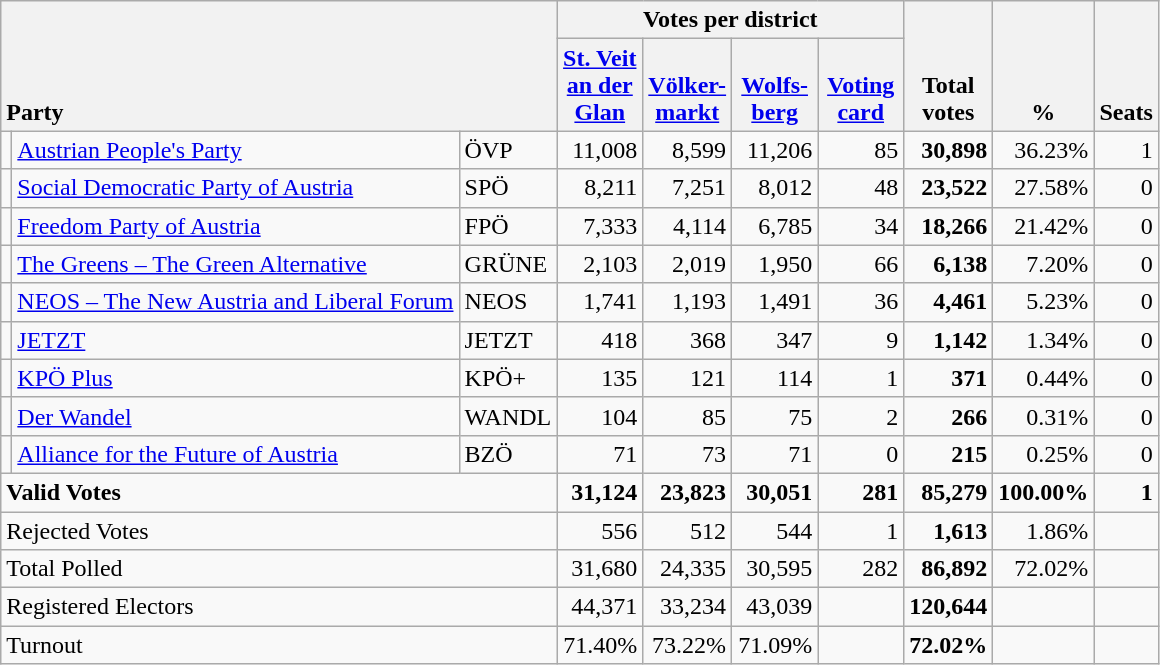<table class="wikitable" border="1" style="text-align:right;">
<tr>
<th style="text-align:left;" valign=bottom rowspan=2 colspan=3>Party</th>
<th colspan=4>Votes per district</th>
<th align=center valign=bottom rowspan=2 width="50">Total<br>votes</th>
<th align=center valign=bottom rowspan=2 width="50">%</th>
<th align=center valign=bottom rowspan=2>Seats</th>
</tr>
<tr>
<th align=center valign=bottom width="50"><a href='#'>St. Veit<br>an der<br>Glan</a></th>
<th align=center valign=bottom width="50"><a href='#'>Völker-<br>markt</a></th>
<th align=center valign=bottom width="50"><a href='#'>Wolfs-<br>berg</a></th>
<th align=center valign=bottom width="50"><a href='#'>Voting<br>card</a></th>
</tr>
<tr>
<td></td>
<td align=left><a href='#'>Austrian People's Party</a></td>
<td align=left>ÖVP</td>
<td>11,008</td>
<td>8,599</td>
<td>11,206</td>
<td>85</td>
<td><strong>30,898</strong></td>
<td>36.23%</td>
<td>1</td>
</tr>
<tr>
<td></td>
<td align=left><a href='#'>Social Democratic Party of Austria</a></td>
<td align=left>SPÖ</td>
<td>8,211</td>
<td>7,251</td>
<td>8,012</td>
<td>48</td>
<td><strong>23,522</strong></td>
<td>27.58%</td>
<td>0</td>
</tr>
<tr>
<td></td>
<td align=left><a href='#'>Freedom Party of Austria</a></td>
<td align=left>FPÖ</td>
<td>7,333</td>
<td>4,114</td>
<td>6,785</td>
<td>34</td>
<td><strong>18,266</strong></td>
<td>21.42%</td>
<td>0</td>
</tr>
<tr>
<td></td>
<td align=left><a href='#'>The Greens – The Green Alternative</a></td>
<td align=left>GRÜNE</td>
<td>2,103</td>
<td>2,019</td>
<td>1,950</td>
<td>66</td>
<td><strong>6,138</strong></td>
<td>7.20%</td>
<td>0</td>
</tr>
<tr>
<td></td>
<td align=left style="white-space: nowrap;"><a href='#'>NEOS – The New Austria and Liberal Forum</a></td>
<td align=left>NEOS</td>
<td>1,741</td>
<td>1,193</td>
<td>1,491</td>
<td>36</td>
<td><strong>4,461</strong></td>
<td>5.23%</td>
<td>0</td>
</tr>
<tr>
<td></td>
<td align=left><a href='#'>JETZT</a></td>
<td align=left>JETZT</td>
<td>418</td>
<td>368</td>
<td>347</td>
<td>9</td>
<td><strong>1,142</strong></td>
<td>1.34%</td>
<td>0</td>
</tr>
<tr>
<td></td>
<td align=left><a href='#'>KPÖ Plus</a></td>
<td align=left>KPÖ+</td>
<td>135</td>
<td>121</td>
<td>114</td>
<td>1</td>
<td><strong>371</strong></td>
<td>0.44%</td>
<td>0</td>
</tr>
<tr>
<td></td>
<td align=left><a href='#'>Der Wandel</a></td>
<td align=left>WANDL</td>
<td>104</td>
<td>85</td>
<td>75</td>
<td>2</td>
<td><strong>266</strong></td>
<td>0.31%</td>
<td>0</td>
</tr>
<tr>
<td></td>
<td align=left><a href='#'>Alliance for the Future of Austria</a></td>
<td align=left>BZÖ</td>
<td>71</td>
<td>73</td>
<td>71</td>
<td>0</td>
<td><strong>215</strong></td>
<td>0.25%</td>
<td>0</td>
</tr>
<tr style="font-weight:bold">
<td align=left colspan=3>Valid Votes</td>
<td>31,124</td>
<td>23,823</td>
<td>30,051</td>
<td>281</td>
<td>85,279</td>
<td>100.00%</td>
<td>1</td>
</tr>
<tr>
<td align=left colspan=3>Rejected Votes</td>
<td>556</td>
<td>512</td>
<td>544</td>
<td>1</td>
<td><strong>1,613</strong></td>
<td>1.86%</td>
<td></td>
</tr>
<tr>
<td align=left colspan=3>Total Polled</td>
<td>31,680</td>
<td>24,335</td>
<td>30,595</td>
<td>282</td>
<td><strong>86,892</strong></td>
<td>72.02%</td>
<td></td>
</tr>
<tr>
<td align=left colspan=3>Registered Electors</td>
<td>44,371</td>
<td>33,234</td>
<td>43,039</td>
<td></td>
<td><strong>120,644</strong></td>
<td></td>
<td></td>
</tr>
<tr>
<td align=left colspan=3>Turnout</td>
<td>71.40%</td>
<td>73.22%</td>
<td>71.09%</td>
<td></td>
<td><strong>72.02%</strong></td>
<td></td>
<td></td>
</tr>
</table>
